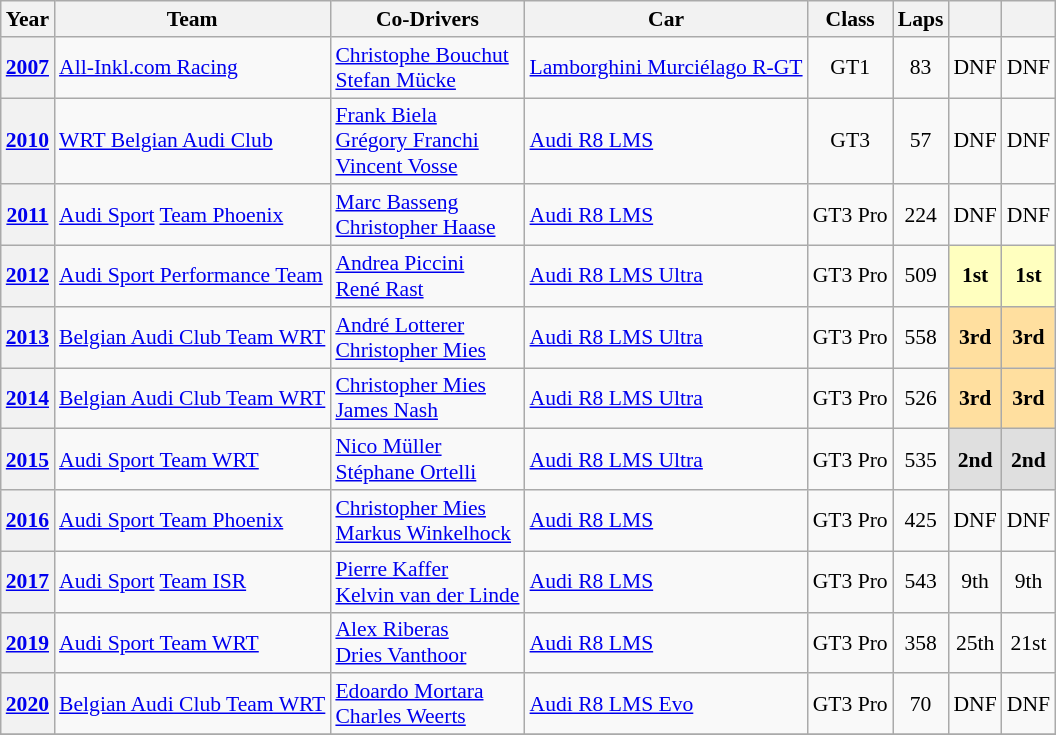<table class="wikitable" style="text-align:center; font-size:90%">
<tr>
<th>Year</th>
<th>Team</th>
<th>Co-Drivers</th>
<th>Car</th>
<th>Class</th>
<th>Laps</th>
<th></th>
<th></th>
</tr>
<tr>
<th><a href='#'>2007</a></th>
<td align="left"> <a href='#'>All-Inkl.com Racing</a></td>
<td align="left"> <a href='#'>Christophe Bouchut</a><br> <a href='#'>Stefan Mücke</a><br></td>
<td align="left"><a href='#'>Lamborghini Murciélago R-GT</a></td>
<td>GT1</td>
<td>83</td>
<td>DNF</td>
<td>DNF</td>
</tr>
<tr>
<th><a href='#'>2010</a></th>
<td align="left"> <a href='#'>WRT Belgian Audi Club</a></td>
<td align="left"> <a href='#'>Frank Biela</a><br> <a href='#'>Grégory Franchi</a><br> <a href='#'>Vincent Vosse</a></td>
<td align="left"><a href='#'>Audi R8 LMS</a></td>
<td>GT3</td>
<td>57</td>
<td>DNF</td>
<td>DNF</td>
</tr>
<tr>
<th><a href='#'>2011</a></th>
<td align="left"> <a href='#'>Audi Sport</a> <a href='#'>Team Phoenix</a></td>
<td align="left"> <a href='#'>Marc Basseng</a><br> <a href='#'>Christopher Haase</a></td>
<td align="left"><a href='#'>Audi R8 LMS</a></td>
<td>GT3 Pro</td>
<td>224</td>
<td>DNF</td>
<td>DNF</td>
</tr>
<tr>
<th><a href='#'>2012</a></th>
<td align="left"> <a href='#'>Audi Sport Performance Team</a></td>
<td align="left"> <a href='#'>Andrea Piccini</a><br> <a href='#'>René Rast</a></td>
<td align="left"><a href='#'>Audi R8 LMS Ultra</a></td>
<td>GT3 Pro</td>
<td>509</td>
<td style="background:#ffffbf;"><strong>1st</strong></td>
<td style="background:#ffffbf;"><strong>1st</strong></td>
</tr>
<tr>
<th><a href='#'>2013</a></th>
<td align="left"> <a href='#'>Belgian Audi Club Team WRT</a></td>
<td align="left"> <a href='#'>André Lotterer</a><br> <a href='#'>Christopher Mies</a></td>
<td align="left"><a href='#'>Audi R8 LMS Ultra</a></td>
<td>GT3 Pro</td>
<td>558</td>
<td style="background:#FFDF9F;"><strong>3rd</strong></td>
<td style="background:#FFDF9F;"><strong>3rd</strong></td>
</tr>
<tr>
<th><a href='#'>2014</a></th>
<td align="left"> <a href='#'>Belgian Audi Club Team WRT</a></td>
<td align="left"> <a href='#'>Christopher Mies</a><br> <a href='#'>James Nash</a></td>
<td align="left"><a href='#'>Audi R8 LMS Ultra</a></td>
<td>GT3 Pro</td>
<td>526</td>
<td style="background:#FFDF9F;"><strong>3rd</strong></td>
<td style="background:#FFDF9F;"><strong>3rd</strong></td>
</tr>
<tr>
<th><a href='#'>2015</a></th>
<td align="left"> <a href='#'>Audi Sport Team WRT</a></td>
<td align="left"> <a href='#'>Nico Müller</a><br> <a href='#'>Stéphane Ortelli</a></td>
<td align="left"><a href='#'>Audi R8 LMS Ultra</a></td>
<td>GT3 Pro</td>
<td>535</td>
<td style="background:#dfdfdf;"><strong>2nd</strong></td>
<td style="background:#dfdfdf;"><strong>2nd</strong></td>
</tr>
<tr>
<th><a href='#'>2016</a></th>
<td align="left"> <a href='#'>Audi Sport Team Phoenix</a></td>
<td align="left"> <a href='#'>Christopher Mies</a><br> <a href='#'>Markus Winkelhock</a></td>
<td align="left"><a href='#'>Audi R8 LMS</a></td>
<td>GT3 Pro</td>
<td>425</td>
<td>DNF</td>
<td>DNF</td>
</tr>
<tr>
<th><a href='#'>2017</a></th>
<td align="left"> <a href='#'>Audi Sport</a> <a href='#'>Team ISR</a></td>
<td align="left"> <a href='#'>Pierre Kaffer</a><br> <a href='#'>Kelvin van der Linde</a></td>
<td align="left"><a href='#'>Audi R8 LMS</a></td>
<td>GT3 Pro</td>
<td>543</td>
<td>9th</td>
<td>9th</td>
</tr>
<tr>
<th><a href='#'>2019</a></th>
<td align="left"> <a href='#'>Audi Sport Team WRT</a></td>
<td align="left"> <a href='#'>Alex Riberas</a><br> <a href='#'>Dries Vanthoor</a></td>
<td align="left"><a href='#'>Audi R8 LMS</a></td>
<td>GT3 Pro</td>
<td>358</td>
<td>25th</td>
<td>21st</td>
</tr>
<tr>
<th><a href='#'>2020</a></th>
<td align="left"> <a href='#'>Belgian Audi Club Team WRT</a></td>
<td align="left"> <a href='#'>Edoardo Mortara</a><br> <a href='#'>Charles Weerts</a></td>
<td align="left"><a href='#'>Audi R8 LMS Evo</a></td>
<td>GT3 Pro</td>
<td>70</td>
<td>DNF</td>
<td>DNF</td>
</tr>
<tr>
</tr>
</table>
